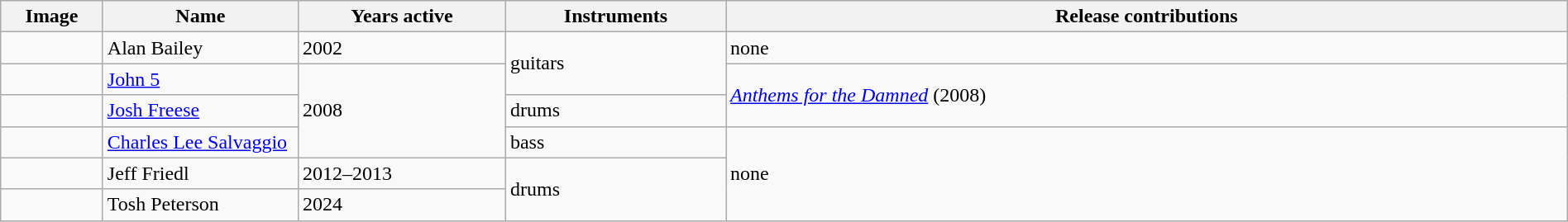<table class="wikitable" width="100%" border="1">
<tr>
<th width="75">Image</th>
<th width="150">Name</th>
<th width="160">Years active</th>
<th width="170">Instruments</th>
<th>Release contributions</th>
</tr>
<tr>
<td></td>
<td>Alan Bailey</td>
<td>2002</td>
<td rowspan="2">guitars</td>
<td>none</td>
</tr>
<tr>
<td></td>
<td><a href='#'>John 5</a></td>
<td rowspan="3">2008</td>
<td rowspan="2"><em><a href='#'>Anthems for the Damned</a></em> (2008)</td>
</tr>
<tr>
<td></td>
<td><a href='#'>Josh Freese</a></td>
<td>drums</td>
</tr>
<tr>
<td></td>
<td><a href='#'>Charles Lee Salvaggio</a></td>
<td>bass</td>
<td rowspan="3">none</td>
</tr>
<tr>
<td></td>
<td>Jeff Friedl</td>
<td>2012–2013</td>
<td rowspan="2">drums</td>
</tr>
<tr>
<td></td>
<td>Tosh Peterson</td>
<td>2024</td>
</tr>
</table>
